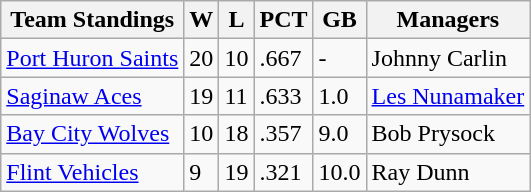<table class="wikitable">
<tr>
<th>Team Standings</th>
<th>W</th>
<th>L</th>
<th>PCT</th>
<th>GB</th>
<th>Managers</th>
</tr>
<tr>
<td><a href='#'>Port Huron Saints</a></td>
<td>20</td>
<td>10</td>
<td>.667</td>
<td>-</td>
<td>Johnny Carlin</td>
</tr>
<tr>
<td><a href='#'>Saginaw Aces</a></td>
<td>19</td>
<td>11</td>
<td>.633</td>
<td>1.0</td>
<td><a href='#'>Les Nunamaker</a></td>
</tr>
<tr>
<td><a href='#'>Bay City Wolves</a></td>
<td>10</td>
<td>18</td>
<td>.357</td>
<td>9.0</td>
<td>Bob Prysock</td>
</tr>
<tr>
<td><a href='#'>Flint Vehicles</a></td>
<td>9</td>
<td>19</td>
<td>.321</td>
<td>10.0</td>
<td>Ray Dunn</td>
</tr>
</table>
